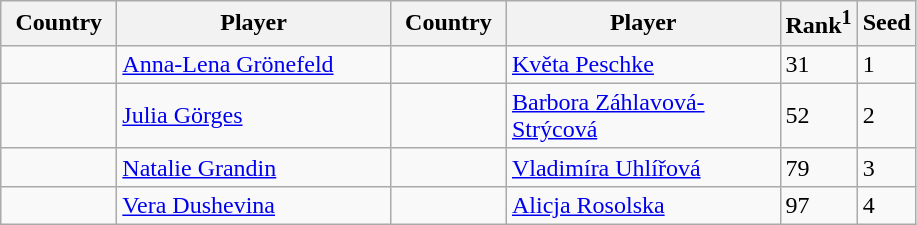<table class="sortable wikitable">
<tr>
<th width="70">Country</th>
<th width="175">Player</th>
<th width="70">Country</th>
<th width="175">Player</th>
<th>Rank<sup>1</sup></th>
<th>Seed</th>
</tr>
<tr>
<td></td>
<td><a href='#'>Anna-Lena Grönefeld</a></td>
<td></td>
<td><a href='#'>Květa Peschke</a></td>
<td>31</td>
<td>1</td>
</tr>
<tr>
<td></td>
<td><a href='#'>Julia Görges</a></td>
<td></td>
<td><a href='#'>Barbora Záhlavová-Strýcová</a></td>
<td>52</td>
<td>2</td>
</tr>
<tr>
<td></td>
<td><a href='#'>Natalie Grandin</a></td>
<td></td>
<td><a href='#'>Vladimíra Uhlířová</a></td>
<td>79</td>
<td>3</td>
</tr>
<tr>
<td></td>
<td><a href='#'>Vera Dushevina</a></td>
<td></td>
<td><a href='#'>Alicja Rosolska</a></td>
<td>97</td>
<td>4</td>
</tr>
</table>
